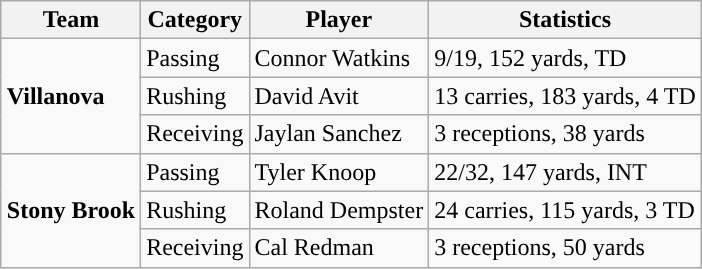<table class="wikitable" style="float: right;">
<tr>
<th>Team</th>
<th>Category</th>
<th>Player</th>
<th>Statistics</th>
</tr>
<tr>
<td rowspan=3><strong>Villanova</strong></td>
<td>Passing</td>
<td>Connor Watkins</td>
<td>9/19, 152 yards, TD</td>
</tr>
<tr>
<td>Rushing</td>
<td>David Avit</td>
<td>13 carries, 183 yards, 4 TD</td>
</tr>
<tr>
<td>Receiving</td>
<td>Jaylan Sanchez</td>
<td>3 receptions, 38 yards</td>
</tr>
<tr>
<td rowspan=3><strong>Stony Brook</strong></td>
<td>Passing</td>
<td>Tyler Knoop</td>
<td>22/32, 147 yards, INT</td>
</tr>
<tr>
<td>Rushing</td>
<td>Roland Dempster</td>
<td>24 carries, 115 yards, 3 TD</td>
</tr>
<tr>
<td>Receiving</td>
<td>Cal Redman</td>
<td>3 receptions, 50 yards</td>
</tr>
</table>
